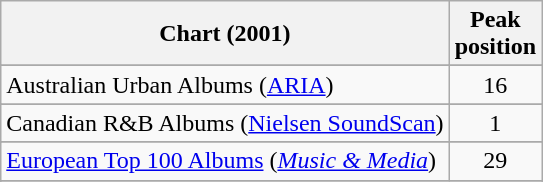<table class="wikitable sortable plainrowheaders">
<tr>
<th>Chart (2001)</th>
<th>Peak<br>position</th>
</tr>
<tr>
</tr>
<tr>
<td>Australian Urban Albums (<a href='#'>ARIA</a>)</td>
<td align="center">16</td>
</tr>
<tr>
</tr>
<tr>
<td>Canadian R&B Albums (<a href='#'>Nielsen SoundScan</a>)</td>
<td style="text-align:center;">1</td>
</tr>
<tr>
</tr>
<tr>
<td><a href='#'>European Top 100 Albums</a> (<em><a href='#'>Music & Media</a></em>)</td>
<td align="center">29</td>
</tr>
<tr>
</tr>
<tr>
</tr>
<tr>
</tr>
<tr>
</tr>
<tr>
</tr>
<tr>
</tr>
<tr>
</tr>
<tr>
</tr>
<tr>
</tr>
<tr>
</tr>
</table>
